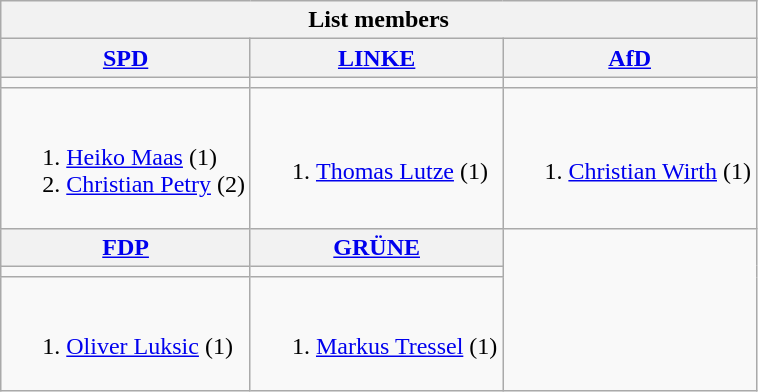<table class=wikitable>
<tr>
<th colspan=3>List members</th>
</tr>
<tr>
<th><a href='#'>SPD</a></th>
<th><a href='#'>LINKE</a></th>
<th><a href='#'>AfD</a></th>
</tr>
<tr>
<td bgcolor=></td>
<td bgcolor=></td>
<td bgcolor=></td>
</tr>
<tr>
<td><br><ol><li><a href='#'>Heiko Maas</a> (1)</li><li><a href='#'>Christian Petry</a> (2)</li></ol></td>
<td><br><ol><li><a href='#'>Thomas Lutze</a> (1)</li></ol></td>
<td><br><ol><li><a href='#'>Christian Wirth</a> (1)</li></ol></td>
</tr>
<tr>
<th><a href='#'>FDP</a></th>
<th><a href='#'>GRÜNE</a></th>
</tr>
<tr>
<td bgcolor=></td>
<td bgcolor=></td>
</tr>
<tr>
<td><br><ol><li><a href='#'>Oliver Luksic</a> (1)</li></ol></td>
<td><br><ol><li><a href='#'>Markus Tressel</a> (1)</li></ol></td>
</tr>
</table>
